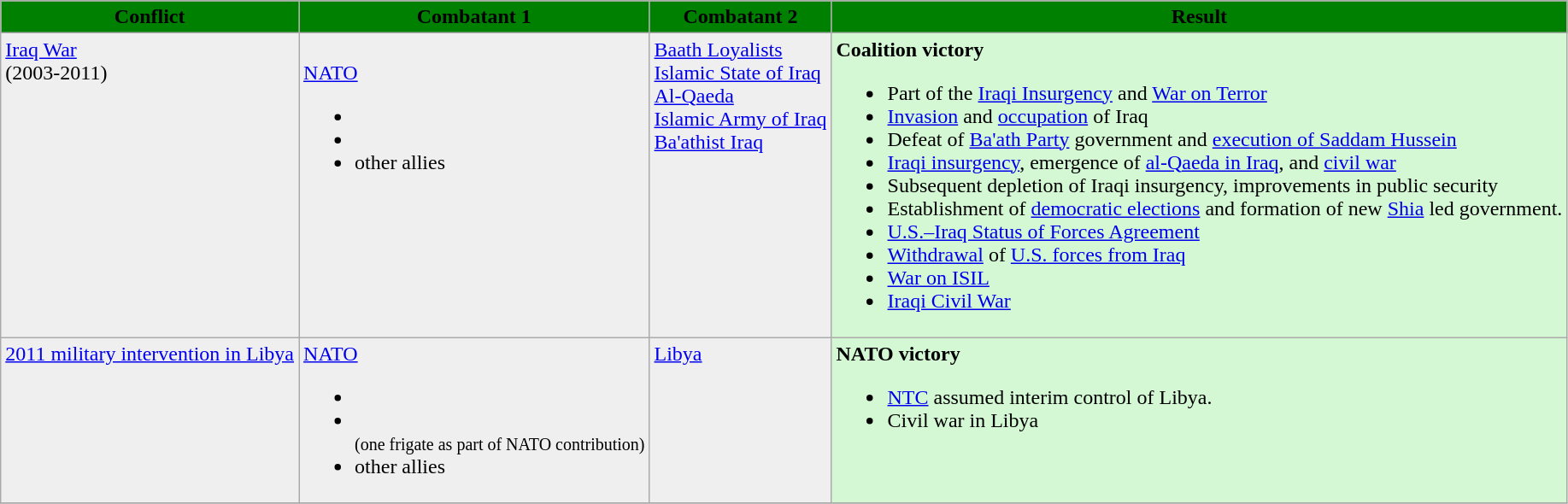<table class="wikitable">
<tr>
<th style="background-color:green;" rowspan="1"><span>Conflict</span></th>
<th style="background-color:green;" rowspan="1"><span>Combatant 1</span></th>
<th style="background-color:green;" rowspan="1"><span>Combatant 2</span></th>
<th style="background-color:green;" rowspan="1"><span>Result</span></th>
</tr>
<tr valign="top">
<td style="background:#efefef"><a href='#'>Iraq War</a><br>(2003-2011)</td>
<td style="background:#efefef"><br>  <a href='#'>NATO</a><br><ul><li></li><li></li><li>other allies</li></ul></td>
<td style="background:#efefef"> <a href='#'>Baath Loyalists</a><br> <a href='#'>Islamic State of Iraq</a><br> <a href='#'>Al-Qaeda</a><br> <a href='#'>Islamic Army of Iraq</a><br> <a href='#'>Ba'athist Iraq</a></td>
<td style="background:#D4F7D4"><strong>Coalition victory</strong><br><ul><li>Part of the <a href='#'>Iraqi Insurgency</a> and <a href='#'>War on Terror</a></li><li><a href='#'>Invasion</a> and <a href='#'>occupation</a> of Iraq</li><li>Defeat of <a href='#'>Ba'ath Party</a> government and <a href='#'>execution of Saddam Hussein</a></li><li><a href='#'>Iraqi insurgency</a>, emergence of <a href='#'>al-Qaeda in Iraq</a>, and <a href='#'>civil war</a></li><li>Subsequent depletion of Iraqi insurgency, improvements in public security</li><li>Establishment of <a href='#'>democratic elections</a> and formation of new <a href='#'>Shia</a> led government.</li><li><a href='#'>U.S.–Iraq Status of Forces Agreement</a></li><li><a href='#'>Withdrawal</a> of <a href='#'>U.S. forces from Iraq</a></li><li><a href='#'>War on ISIL</a></li><li><a href='#'>Iraqi Civil War</a></li></ul></td>
</tr>
<tr valign="top">
<td style="background:#efefef"><a href='#'>2011 military intervention in Libya</a></td>
<td style="background:#efefef"> <a href='#'>NATO</a><br><ul><li></li><li><br><small>(one frigate as part of NATO contribution)</small></li><li>other allies</li></ul></td>
<td style="background:#efefef"> <a href='#'>Libya</a></td>
<td style="background:#D4F7D4"><strong>NATO victory</strong><br><ul><li><a href='#'>NTC</a> assumed interim control of Libya.</li><li>Civil war in Libya</li></ul></td>
</tr>
<tr>
</tr>
</table>
